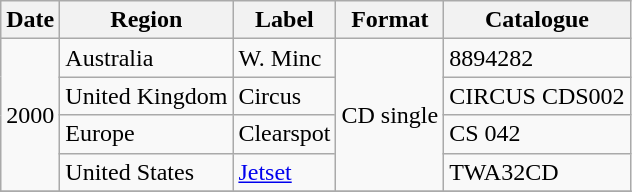<table class="wikitable">
<tr>
<th>Date</th>
<th>Region</th>
<th>Label</th>
<th>Format</th>
<th>Catalogue</th>
</tr>
<tr>
<td rowspan="4">2000</td>
<td>Australia</td>
<td>W. Minc</td>
<td rowspan="4">CD single</td>
<td>8894282</td>
</tr>
<tr>
<td>United Kingdom</td>
<td>Circus</td>
<td>CIRCUS CDS002 </td>
</tr>
<tr>
<td>Europe</td>
<td>Clearspot</td>
<td>CS 042 </td>
</tr>
<tr>
<td>United States</td>
<td><a href='#'>Jetset</a></td>
<td>TWA32CD</td>
</tr>
<tr>
</tr>
</table>
